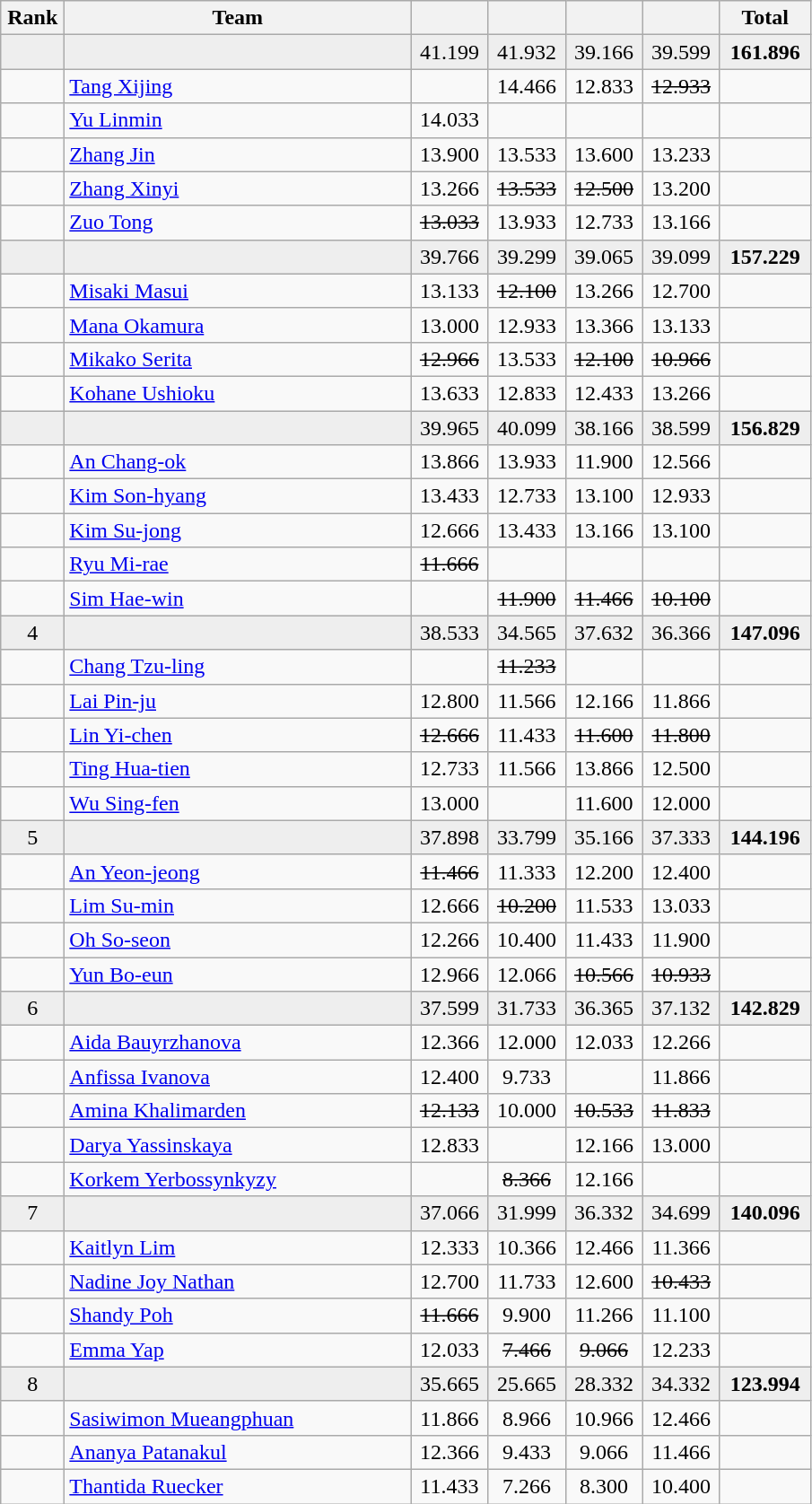<table class=wikitable style="text-align:center">
<tr>
<th width=40>Rank</th>
<th width=250>Team</th>
<th width=50></th>
<th width=50></th>
<th width=50></th>
<th width=50></th>
<th width=60>Total</th>
</tr>
<tr bgcolor=eeeeee>
<td></td>
<td align=left></td>
<td>41.199</td>
<td>41.932</td>
<td>39.166</td>
<td>39.599</td>
<td><strong>161.896</strong></td>
</tr>
<tr>
<td></td>
<td align=left><a href='#'>Tang Xijing</a></td>
<td></td>
<td>14.466</td>
<td>12.833</td>
<td><s>12.933</s></td>
<td></td>
</tr>
<tr>
<td></td>
<td align=left><a href='#'>Yu Linmin</a></td>
<td>14.033</td>
<td></td>
<td></td>
<td></td>
<td></td>
</tr>
<tr>
<td></td>
<td align=left><a href='#'>Zhang Jin</a></td>
<td>13.900</td>
<td>13.533</td>
<td>13.600</td>
<td>13.233</td>
<td></td>
</tr>
<tr>
<td></td>
<td align=left><a href='#'>Zhang Xinyi</a></td>
<td>13.266</td>
<td><s>13.533</s></td>
<td><s>12.500</s></td>
<td>13.200</td>
<td></td>
</tr>
<tr>
<td></td>
<td align=left><a href='#'>Zuo Tong</a></td>
<td><s>13.033</s></td>
<td>13.933</td>
<td>12.733</td>
<td>13.166</td>
<td></td>
</tr>
<tr bgcolor=eeeeee>
<td></td>
<td align=left></td>
<td>39.766</td>
<td>39.299</td>
<td>39.065</td>
<td>39.099</td>
<td><strong>157.229</strong></td>
</tr>
<tr>
<td></td>
<td align=left><a href='#'>Misaki Masui</a></td>
<td>13.133</td>
<td><s>12.100</s></td>
<td>13.266</td>
<td>12.700</td>
<td></td>
</tr>
<tr>
<td></td>
<td align=left><a href='#'>Mana Okamura</a></td>
<td>13.000</td>
<td>12.933</td>
<td>13.366</td>
<td>13.133</td>
<td></td>
</tr>
<tr>
<td></td>
<td align=left><a href='#'>Mikako Serita</a></td>
<td><s>12.966</s></td>
<td>13.533</td>
<td><s>12.100</s></td>
<td><s>10.966</s></td>
<td></td>
</tr>
<tr>
<td></td>
<td align=left><a href='#'>Kohane Ushioku</a></td>
<td>13.633</td>
<td>12.833</td>
<td>12.433</td>
<td>13.266</td>
<td></td>
</tr>
<tr bgcolor=eeeeee>
<td></td>
<td align=left></td>
<td>39.965</td>
<td>40.099</td>
<td>38.166</td>
<td>38.599</td>
<td><strong>156.829</strong></td>
</tr>
<tr>
<td></td>
<td align=left><a href='#'>An Chang-ok</a></td>
<td>13.866</td>
<td>13.933</td>
<td>11.900</td>
<td>12.566</td>
<td></td>
</tr>
<tr>
<td></td>
<td align=left><a href='#'>Kim Son-hyang</a></td>
<td>13.433</td>
<td>12.733</td>
<td>13.100</td>
<td>12.933</td>
<td></td>
</tr>
<tr>
<td></td>
<td align=left><a href='#'>Kim Su-jong</a></td>
<td>12.666</td>
<td>13.433</td>
<td>13.166</td>
<td>13.100</td>
<td></td>
</tr>
<tr>
<td></td>
<td align=left><a href='#'>Ryu Mi-rae</a></td>
<td><s>11.666</s></td>
<td></td>
<td></td>
<td></td>
<td></td>
</tr>
<tr>
<td></td>
<td align=left><a href='#'>Sim Hae-win</a></td>
<td></td>
<td><s>11.900</s></td>
<td><s>11.466</s></td>
<td><s>10.100</s></td>
<td></td>
</tr>
<tr bgcolor=eeeeee>
<td>4</td>
<td align=left></td>
<td>38.533</td>
<td>34.565</td>
<td>37.632</td>
<td>36.366</td>
<td><strong>147.096</strong></td>
</tr>
<tr>
<td></td>
<td align=left><a href='#'>Chang Tzu-ling</a></td>
<td></td>
<td><s>11.233</s></td>
<td></td>
<td></td>
<td></td>
</tr>
<tr>
<td></td>
<td align=left><a href='#'>Lai Pin-ju</a></td>
<td>12.800</td>
<td>11.566</td>
<td>12.166</td>
<td>11.866</td>
<td></td>
</tr>
<tr>
<td></td>
<td align=left><a href='#'>Lin Yi-chen</a></td>
<td><s>12.666</s></td>
<td>11.433</td>
<td><s>11.600</s></td>
<td><s>11.800</s></td>
<td></td>
</tr>
<tr>
<td></td>
<td align=left><a href='#'>Ting Hua-tien</a></td>
<td>12.733</td>
<td>11.566</td>
<td>13.866</td>
<td>12.500</td>
<td></td>
</tr>
<tr>
<td></td>
<td align=left><a href='#'>Wu Sing-fen</a></td>
<td>13.000</td>
<td></td>
<td>11.600</td>
<td>12.000</td>
<td></td>
</tr>
<tr bgcolor=eeeeee>
<td>5</td>
<td align=left></td>
<td>37.898</td>
<td>33.799</td>
<td>35.166</td>
<td>37.333</td>
<td><strong>144.196</strong></td>
</tr>
<tr>
<td></td>
<td align=left><a href='#'>An Yeon-jeong</a></td>
<td><s>11.466</s></td>
<td>11.333</td>
<td>12.200</td>
<td>12.400</td>
<td></td>
</tr>
<tr>
<td></td>
<td align=left><a href='#'>Lim Su-min</a></td>
<td>12.666</td>
<td><s>10.200</s></td>
<td>11.533</td>
<td>13.033</td>
<td></td>
</tr>
<tr>
<td></td>
<td align=left><a href='#'>Oh So-seon</a></td>
<td>12.266</td>
<td>10.400</td>
<td>11.433</td>
<td>11.900</td>
<td></td>
</tr>
<tr>
<td></td>
<td align=left><a href='#'>Yun Bo-eun</a></td>
<td>12.966</td>
<td>12.066</td>
<td><s>10.566</s></td>
<td><s>10.933</s></td>
<td></td>
</tr>
<tr bgcolor=eeeeee>
<td>6</td>
<td align=left></td>
<td>37.599</td>
<td>31.733</td>
<td>36.365</td>
<td>37.132</td>
<td><strong>142.829</strong></td>
</tr>
<tr>
<td></td>
<td align=left><a href='#'>Aida Bauyrzhanova</a></td>
<td>12.366</td>
<td>12.000</td>
<td>12.033</td>
<td>12.266</td>
<td></td>
</tr>
<tr>
<td></td>
<td align=left><a href='#'>Anfissa Ivanova</a></td>
<td>12.400</td>
<td>9.733</td>
<td></td>
<td>11.866</td>
<td></td>
</tr>
<tr>
<td></td>
<td align=left><a href='#'>Amina Khalimarden</a></td>
<td><s>12.133</s></td>
<td>10.000</td>
<td><s>10.533</s></td>
<td><s>11.833</s></td>
<td></td>
</tr>
<tr>
<td></td>
<td align=left><a href='#'>Darya Yassinskaya</a></td>
<td>12.833</td>
<td></td>
<td>12.166</td>
<td>13.000</td>
<td></td>
</tr>
<tr>
<td></td>
<td align=left><a href='#'>Korkem Yerbossynkyzy</a></td>
<td></td>
<td><s>8.366</s></td>
<td>12.166</td>
<td></td>
<td></td>
</tr>
<tr bgcolor=eeeeee>
<td>7</td>
<td align=left></td>
<td>37.066</td>
<td>31.999</td>
<td>36.332</td>
<td>34.699</td>
<td><strong>140.096</strong></td>
</tr>
<tr>
<td></td>
<td align=left><a href='#'>Kaitlyn Lim</a></td>
<td>12.333</td>
<td>10.366</td>
<td>12.466</td>
<td>11.366</td>
<td></td>
</tr>
<tr>
<td></td>
<td align=left><a href='#'>Nadine Joy Nathan</a></td>
<td>12.700</td>
<td>11.733</td>
<td>12.600</td>
<td><s>10.433</s></td>
<td></td>
</tr>
<tr>
<td></td>
<td align=left><a href='#'>Shandy Poh</a></td>
<td><s>11.666</s></td>
<td>9.900</td>
<td>11.266</td>
<td>11.100</td>
<td></td>
</tr>
<tr>
<td></td>
<td align=left><a href='#'>Emma Yap</a></td>
<td>12.033</td>
<td><s>7.466</s></td>
<td><s>9.066</s></td>
<td>12.233</td>
<td></td>
</tr>
<tr bgcolor=eeeeee>
<td>8</td>
<td align=left></td>
<td>35.665</td>
<td>25.665</td>
<td>28.332</td>
<td>34.332</td>
<td><strong>123.994</strong></td>
</tr>
<tr>
<td></td>
<td align=left><a href='#'>Sasiwimon Mueangphuan</a></td>
<td>11.866</td>
<td>8.966</td>
<td>10.966</td>
<td>12.466</td>
<td></td>
</tr>
<tr>
<td></td>
<td align=left><a href='#'>Ananya Patanakul</a></td>
<td>12.366</td>
<td>9.433</td>
<td>9.066</td>
<td>11.466</td>
<td></td>
</tr>
<tr>
<td></td>
<td align=left><a href='#'>Thantida Ruecker</a></td>
<td>11.433</td>
<td>7.266</td>
<td>8.300</td>
<td>10.400</td>
</tr>
</table>
